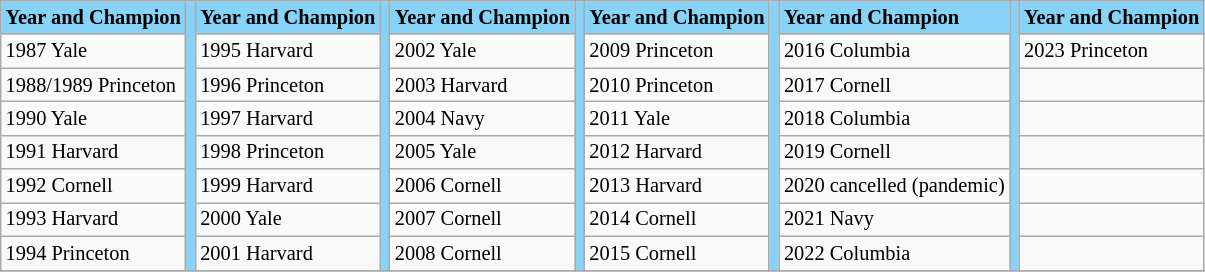<table class="wikitable" style="font-size:85%;">
<tr ! style="background-color: #87D3F8;">
<td><strong>Year and Champion</strong></td>
<td rowspan=8></td>
<td><strong>Year and Champion</strong></td>
<td rowspan=8></td>
<td><strong>Year and Champion</strong></td>
<td rowspan=8></td>
<td><strong>Year and Champion</strong></td>
<td rowspan=8></td>
<td><strong>Year and Champion</strong></td>
<td rowspan=8></td>
<td><strong>Year and Champion</strong></td>
</tr>
<tr --->
<td>1987 Yale</td>
<td>1995 Harvard</td>
<td>2002 Yale</td>
<td>2009 Princeton</td>
<td>2016 Columbia</td>
<td>2023 Princeton</td>
</tr>
<tr --->
<td>1988/1989 Princeton</td>
<td>1996 Princeton</td>
<td>2003 Harvard</td>
<td>2010 Princeton</td>
<td>2017 Cornell</td>
<td></td>
</tr>
<tr --->
<td>1990 Yale</td>
<td>1997 Harvard</td>
<td>2004 Navy</td>
<td>2011 Yale</td>
<td>2018 Columbia</td>
<td></td>
</tr>
<tr --->
<td>1991 Harvard</td>
<td>1998 Princeton</td>
<td>2005 Yale</td>
<td>2012 Harvard</td>
<td>2019 Cornell</td>
<td></td>
</tr>
<tr --->
<td>1992 Cornell</td>
<td>1999 Harvard</td>
<td>2006 Cornell</td>
<td>2013 Harvard</td>
<td>2020 cancelled (pandemic)</td>
<td></td>
</tr>
<tr --->
<td>1993 Harvard</td>
<td>2000 Yale</td>
<td>2007 Cornell</td>
<td>2014 Cornell</td>
<td>2021 Navy</td>
<td></td>
</tr>
<tr --->
<td>1994 Princeton</td>
<td>2001 Harvard</td>
<td>2008 Cornell</td>
<td>2015 Cornell</td>
<td>2022 Columbia</td>
<td></td>
</tr>
<tr --->
</tr>
</table>
